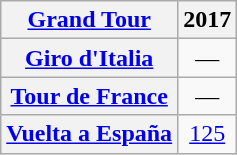<table class="wikitable plainrowheaders">
<tr>
<th scope="col"><a href='#'>Grand Tour</a></th>
<th scope="col">2017</th>
</tr>
<tr style="text-align:center;">
<th scope="row"> <a href='#'>Giro d'Italia</a></th>
<td>—</td>
</tr>
<tr style="text-align:center;">
<th scope="row"> <a href='#'>Tour de France</a></th>
<td>—</td>
</tr>
<tr style="text-align:center;">
<th scope="row"> <a href='#'>Vuelta a España</a></th>
<td><a href='#'>125</a></td>
</tr>
</table>
